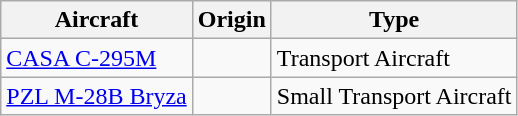<table class="wikitable">
<tr>
<th>Aircraft</th>
<th>Origin</th>
<th>Type</th>
</tr>
<tr>
<td><a href='#'>CASA C-295M</a></td>
<td></td>
<td>Transport Aircraft</td>
</tr>
<tr>
<td><a href='#'>PZL M-28B Bryza</a></td>
<td></td>
<td>Small Transport Aircraft</td>
</tr>
</table>
